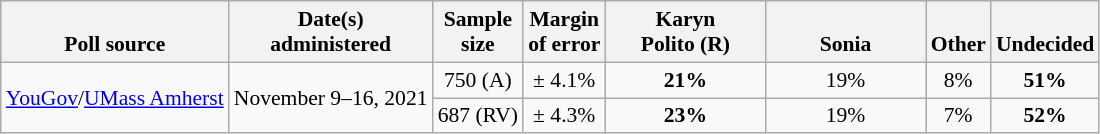<table class="wikitable" style="font-size:90%;text-align:center;">
<tr valign=bottom>
<th>Poll source</th>
<th>Date(s)<br>administered</th>
<th>Sample<br>size</th>
<th>Margin<br>of error</th>
<th style="width:100px;">Karyn<br>Polito (R)</th>
<th style="width:100px;">Sonia<br></th>
<th>Other</th>
<th>Undecided</th>
</tr>
<tr>
<td style="text-align:left;" rowspan="2"><a href='#'>YouGov</a>/<a href='#'>UMass Amherst</a></td>
<td rowspan="2">November 9–16, 2021</td>
<td>750 (A)</td>
<td>± 4.1%</td>
<td><strong>21%</strong></td>
<td>19%</td>
<td>8%</td>
<td><strong>51%</strong></td>
</tr>
<tr>
<td>687 (RV)</td>
<td>± 4.3%</td>
<td><strong>23%</strong></td>
<td>19%</td>
<td>7%</td>
<td><strong>52%</strong></td>
</tr>
</table>
